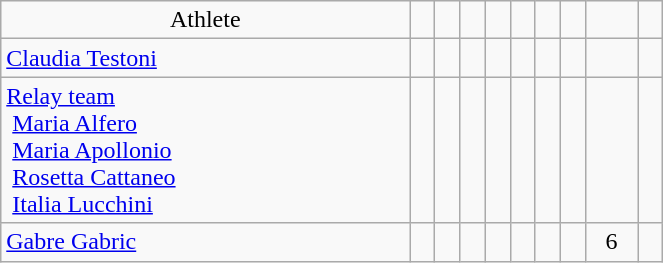<table class="wikitable" style="text-align: center; font-size:100%" width="35%">
<tr>
<td>Athlete</td>
<td></td>
<td></td>
<td></td>
<td></td>
<td></td>
<td></td>
<td></td>
<td></td>
<td></td>
</tr>
<tr>
<td align=left><a href='#'>Claudia Testoni</a></td>
<td></td>
<td></td>
<td></td>
<td></td>
<td></td>
<td></td>
<td></td>
<td></td>
<td></td>
</tr>
<tr>
<td align=left><a href='#'>Relay team</a><br> <a href='#'>Maria Alfero</a><br> <a href='#'>Maria Apollonio</a><br> <a href='#'>Rosetta Cattaneo</a><br> <a href='#'>Italia Lucchini</a></td>
<td></td>
<td></td>
<td></td>
<td></td>
<td></td>
<td></td>
<td></td>
<td></td>
<td></td>
</tr>
<tr>
<td align=left><a href='#'>Gabre Gabric</a></td>
<td></td>
<td></td>
<td></td>
<td></td>
<td></td>
<td></td>
<td></td>
<td>6</td>
<td></td>
</tr>
</table>
